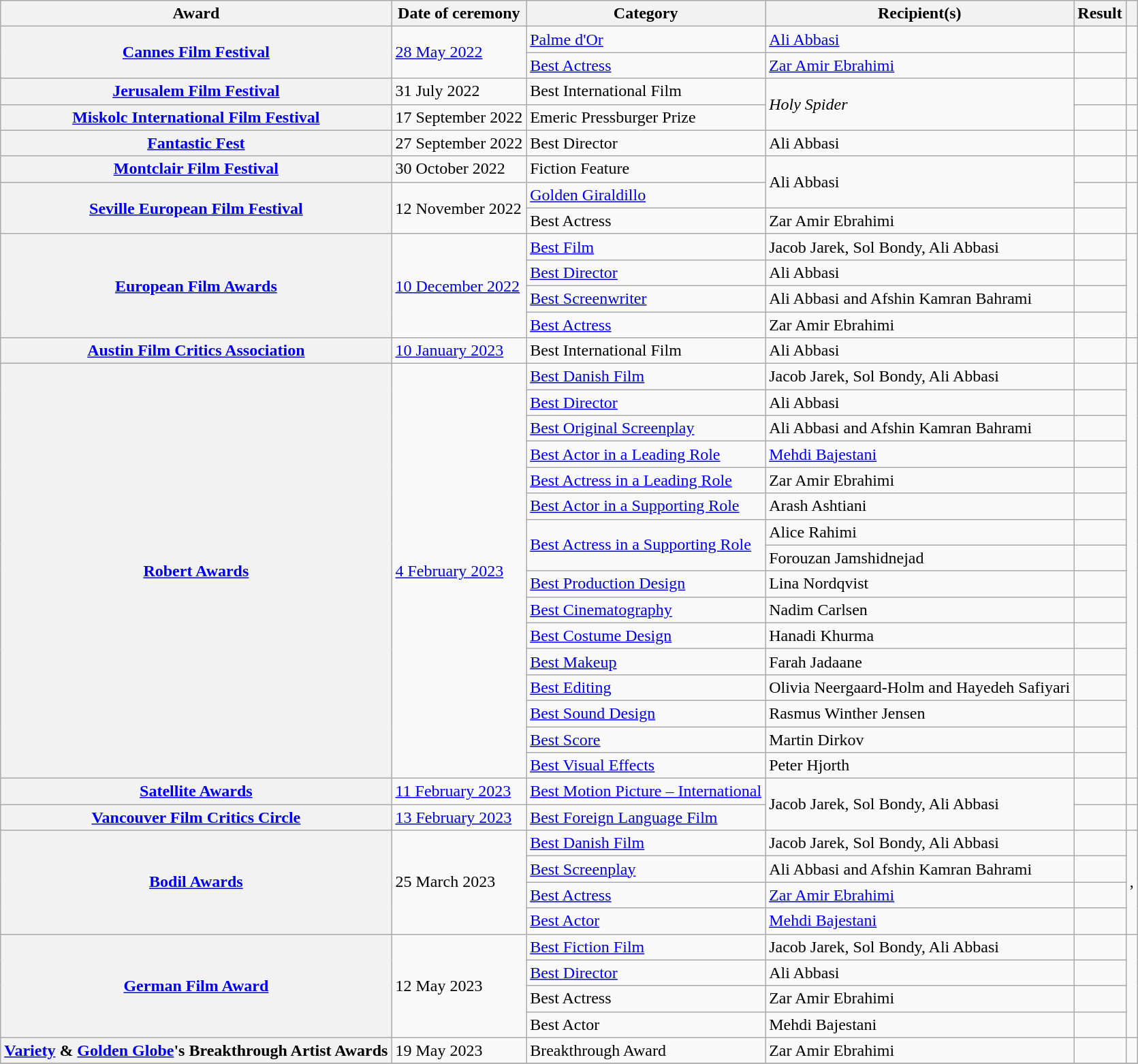<table class="wikitable sortable plainrowheaders">
<tr>
<th scope="col">Award</th>
<th scope="col">Date of ceremony</th>
<th scope="col">Category</th>
<th scope="col">Recipient(s)</th>
<th scope="col">Result</th>
<th scope="col" class="unsortable"></th>
</tr>
<tr>
<th rowspan="2" scope="row"><a href='#'>Cannes Film Festival</a></th>
<td rowspan="2"><a href='#'>28 May 2022</a></td>
<td><a href='#'>Palme d'Or</a></td>
<td><a href='#'>Ali Abbasi</a></td>
<td></td>
<td style="text-align: center;" rowspan="2"></td>
</tr>
<tr>
<td><a href='#'>Best Actress</a></td>
<td><a href='#'>Zar Amir Ebrahimi</a></td>
<td></td>
</tr>
<tr>
<th scope="row"><a href='#'>Jerusalem Film Festival</a></th>
<td>31 July 2022</td>
<td>Best International Film</td>
<td rowspan="2"><em>Holy Spider</em></td>
<td></td>
<td style="text-align: center;"></td>
</tr>
<tr>
<th scope="row"><a href='#'>Miskolc International Film Festival</a></th>
<td>17 September 2022</td>
<td>Emeric Pressburger Prize</td>
<td></td>
<td style="text-align: center;"></td>
</tr>
<tr>
<th scope="row"><a href='#'>Fantastic Fest</a></th>
<td>27 September 2022</td>
<td>Best Director</td>
<td>Ali Abbasi</td>
<td></td>
<td style="text-align: center;"></td>
</tr>
<tr>
<th scope="row"><a href='#'>Montclair Film Festival</a></th>
<td>30 October 2022</td>
<td>Fiction Feature</td>
<td rowspan="2">Ali Abbasi</td>
<td></td>
<td style="text-align: center;"></td>
</tr>
<tr>
<th rowspan="2" scope="row"><a href='#'>Seville European Film Festival</a></th>
<td rowspan="2">12 November 2022</td>
<td><a href='#'>Golden Giraldillo</a></td>
<td></td>
<td rowspan="2" style="text-align: center;"></td>
</tr>
<tr>
<td>Best Actress</td>
<td>Zar Amir Ebrahimi</td>
<td></td>
</tr>
<tr>
<th rowspan="4" scope="row"><a href='#'>European Film Awards</a></th>
<td rowspan="4"><a href='#'>10 December 2022</a></td>
<td><a href='#'>Best Film</a></td>
<td>Jacob Jarek, Sol Bondy, Ali Abbasi</td>
<td></td>
<td rowspan="4" style="text-align: center;"></td>
</tr>
<tr>
<td><a href='#'>Best Director</a></td>
<td>Ali Abbasi</td>
<td></td>
</tr>
<tr>
<td><a href='#'>Best Screenwriter</a></td>
<td>Ali Abbasi and Afshin Kamran Bahrami</td>
<td></td>
</tr>
<tr>
<td><a href='#'>Best Actress</a></td>
<td>Zar Amir Ebrahimi</td>
<td></td>
</tr>
<tr>
<th scope="row"><a href='#'>Austin Film Critics Association</a></th>
<td><a href='#'>10 January 2023</a></td>
<td>Best International Film</td>
<td>Ali Abbasi</td>
<td></td>
<td style="text-align:center"></td>
</tr>
<tr>
<th scope="row" rowspan="16"><a href='#'>Robert Awards</a></th>
<td rowspan="16"><a href='#'>4 February 2023</a></td>
<td><a href='#'>Best Danish Film</a></td>
<td>Jacob Jarek, Sol Bondy, Ali Abbasi</td>
<td></td>
<td style="text-align:center;" rowspan="16"></td>
</tr>
<tr>
<td><a href='#'>Best Director</a></td>
<td>Ali Abbasi</td>
<td></td>
</tr>
<tr>
<td><a href='#'>Best Original Screenplay</a></td>
<td>Ali Abbasi and Afshin Kamran Bahrami</td>
<td></td>
</tr>
<tr>
<td><a href='#'>Best Actor in a Leading Role</a></td>
<td><a href='#'>Mehdi Bajestani</a></td>
<td></td>
</tr>
<tr>
<td><a href='#'>Best Actress in a Leading Role</a></td>
<td>Zar Amir Ebrahimi</td>
<td></td>
</tr>
<tr>
<td><a href='#'>Best Actor in a Supporting Role</a></td>
<td>Arash Ashtiani</td>
<td></td>
</tr>
<tr>
<td rowspan="2"><a href='#'>Best Actress in a Supporting Role</a></td>
<td>Alice Rahimi</td>
<td></td>
</tr>
<tr>
<td>Forouzan Jamshidnejad</td>
<td></td>
</tr>
<tr>
<td><a href='#'>Best Production Design</a></td>
<td>Lina Nordqvist</td>
<td></td>
</tr>
<tr>
<td><a href='#'>Best Cinematography</a></td>
<td>Nadim Carlsen</td>
<td></td>
</tr>
<tr>
<td><a href='#'>Best Costume Design</a></td>
<td>Hanadi Khurma</td>
<td></td>
</tr>
<tr>
<td><a href='#'>Best Makeup</a></td>
<td>Farah Jadaane</td>
<td></td>
</tr>
<tr>
<td><a href='#'>Best Editing</a></td>
<td>Olivia Neergaard-Holm and Hayedeh Safiyari</td>
<td></td>
</tr>
<tr>
<td><a href='#'>Best Sound Design</a></td>
<td>Rasmus Winther Jensen</td>
<td></td>
</tr>
<tr>
<td><a href='#'>Best Score</a></td>
<td>Martin Dirkov</td>
<td></td>
</tr>
<tr>
<td><a href='#'>Best Visual Effects</a></td>
<td>Peter Hjorth</td>
<td></td>
</tr>
<tr>
<th scope="row"><a href='#'>Satellite Awards</a></th>
<td><a href='#'>11 February 2023</a></td>
<td><a href='#'>Best Motion Picture – International</a></td>
<td rowspan="2">Jacob Jarek, Sol Bondy, Ali Abbasi</td>
<td></td>
<td></td>
</tr>
<tr>
<th scope="row"><a href='#'>Vancouver Film Critics Circle</a></th>
<td><a href='#'>13 February 2023</a></td>
<td><a href='#'>Best Foreign Language Film</a></td>
<td></td>
<td align="center"></td>
</tr>
<tr>
<th rowspan="4" scope="row"><a href='#'>Bodil Awards</a></th>
<td rowspan="4">25 March 2023</td>
<td><a href='#'>Best Danish Film</a></td>
<td>Jacob Jarek, Sol Bondy, Ali Abbasi</td>
<td></td>
<td rowspan="4">,</td>
</tr>
<tr>
<td><a href='#'>Best Screenplay</a></td>
<td>Ali Abbasi and Afshin Kamran Bahrami</td>
<td></td>
</tr>
<tr>
<td><a href='#'>Best Actress</a></td>
<td><a href='#'>Zar Amir Ebrahimi</a></td>
<td></td>
</tr>
<tr>
<td><a href='#'>Best Actor</a></td>
<td><a href='#'>Mehdi Bajestani</a></td>
<td></td>
</tr>
<tr>
<th scope="row" rowspan="4"><a href='#'>German Film Award</a></th>
<td rowspan="4">12 May 2023</td>
<td><a href='#'>Best Fiction Film</a></td>
<td>Jacob Jarek, Sol Bondy, Ali Abbasi</td>
<td></td>
<td rowspan="4"></td>
</tr>
<tr>
<td><a href='#'>Best Director</a></td>
<td>Ali Abbasi</td>
<td></td>
</tr>
<tr>
<td>Best Actress</td>
<td>Zar Amir Ebrahimi</td>
<td></td>
</tr>
<tr>
<td>Best Actor</td>
<td>Mehdi Bajestani</td>
<td></td>
</tr>
<tr>
<th scope="row"><a href='#'>Variety</a> & <a href='#'>Golden Globe</a>'s Breakthrough Artist Awards</th>
<td>19 May 2023</td>
<td>Breakthrough Award</td>
<td>Zar Amir Ebrahimi</td>
<td></td>
<td></td>
</tr>
<tr>
</tr>
</table>
